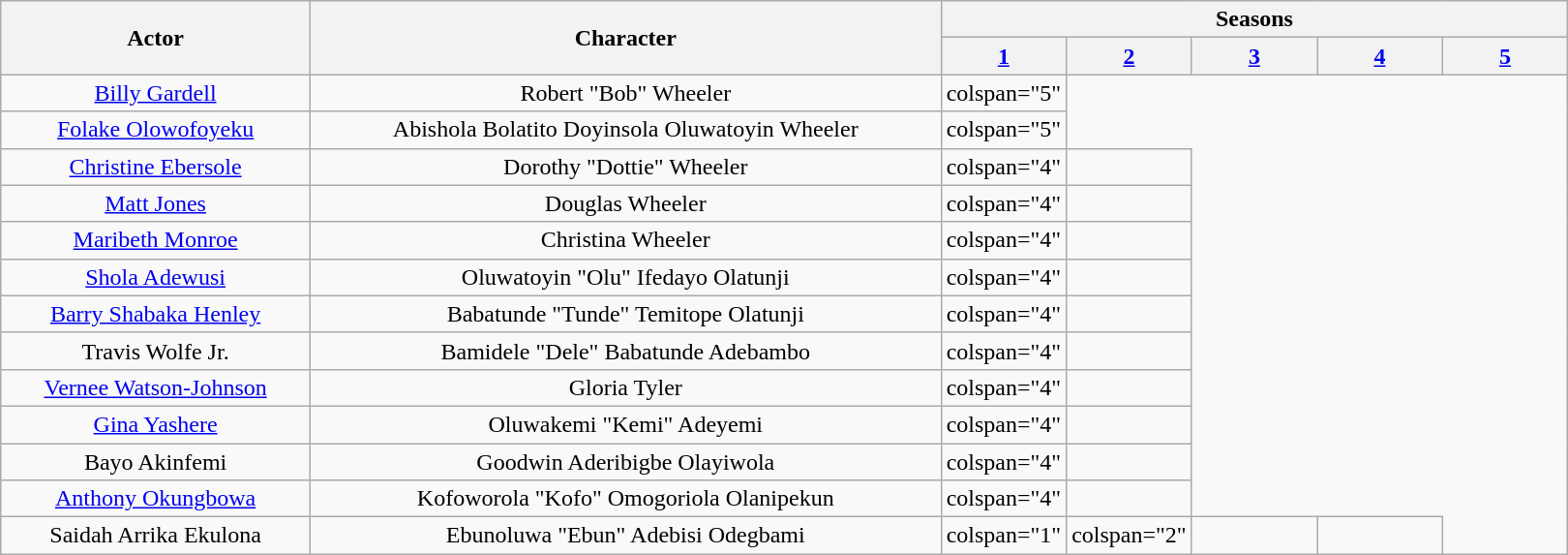<table class="wikitable plainrowheaders" style="text-align:center;">
<tr>
<th rowspan="2" scope="col">Actor</th>
<th rowspan="2" scope="col">Character</th>
<th scope="col" colspan="5">Seasons</th>
</tr>
<tr>
<th scope="col" style="width:8%;"><a href='#'>1</a></th>
<th scope="col" style="width:8%;"><a href='#'>2</a></th>
<th scope="col" style="width:8%;"><a href='#'>3</a></th>
<th scope="col" style="width:8%;"><a href='#'>4</a></th>
<th scope="col" style="width:8%;"><a href='#'>5</a></th>
</tr>
<tr>
<td><a href='#'>Billy Gardell</a></td>
<td>Robert "Bob" Wheeler</td>
<td>colspan="5" </td>
</tr>
<tr>
<td><a href='#'>Folake Olowofoyeku</a></td>
<td>Abishola Bolatito Doyinsola Oluwatoyin Wheeler</td>
<td>colspan="5" </td>
</tr>
<tr>
<td><a href='#'>Christine Ebersole</a></td>
<td>Dorothy "Dottie" Wheeler</td>
<td>colspan="4" </td>
<td></td>
</tr>
<tr>
<td><a href='#'>Matt Jones</a></td>
<td>Douglas Wheeler</td>
<td>colspan="4" </td>
<td></td>
</tr>
<tr>
<td><a href='#'>Maribeth Monroe</a></td>
<td>Christina Wheeler</td>
<td>colspan="4" </td>
<td></td>
</tr>
<tr>
<td><a href='#'>Shola Adewusi</a></td>
<td>Oluwatoyin "Olu" Ifedayo Olatunji</td>
<td>colspan="4" </td>
<td></td>
</tr>
<tr>
<td><a href='#'>Barry Shabaka Henley</a></td>
<td>Babatunde "Tunde" Temitope Olatunji</td>
<td>colspan="4" </td>
<td></td>
</tr>
<tr>
<td>Travis Wolfe Jr.</td>
<td>Bamidele "Dele" Babatunde Adebambo</td>
<td>colspan="4" </td>
<td></td>
</tr>
<tr>
<td><a href='#'>Vernee Watson-Johnson</a></td>
<td>Gloria Tyler</td>
<td>colspan="4" </td>
<td></td>
</tr>
<tr>
<td><a href='#'>Gina Yashere</a></td>
<td>Oluwakemi "Kemi" Adeyemi</td>
<td>colspan="4" </td>
<td></td>
</tr>
<tr>
<td>Bayo Akinfemi</td>
<td>Goodwin Aderibigbe Olayiwola</td>
<td>colspan="4" </td>
<td></td>
</tr>
<tr>
<td><a href='#'>Anthony Okungbowa</a></td>
<td>Kofoworola "Kofo" Omogoriola Olanipekun</td>
<td>colspan="4" </td>
<td></td>
</tr>
<tr>
<td>Saidah Arrika Ekulona</td>
<td>Ebunoluwa "Ebun" Adebisi Odegbami</td>
<td>colspan="1" </td>
<td>colspan="2"</td>
<td></td>
<td></td>
</tr>
</table>
